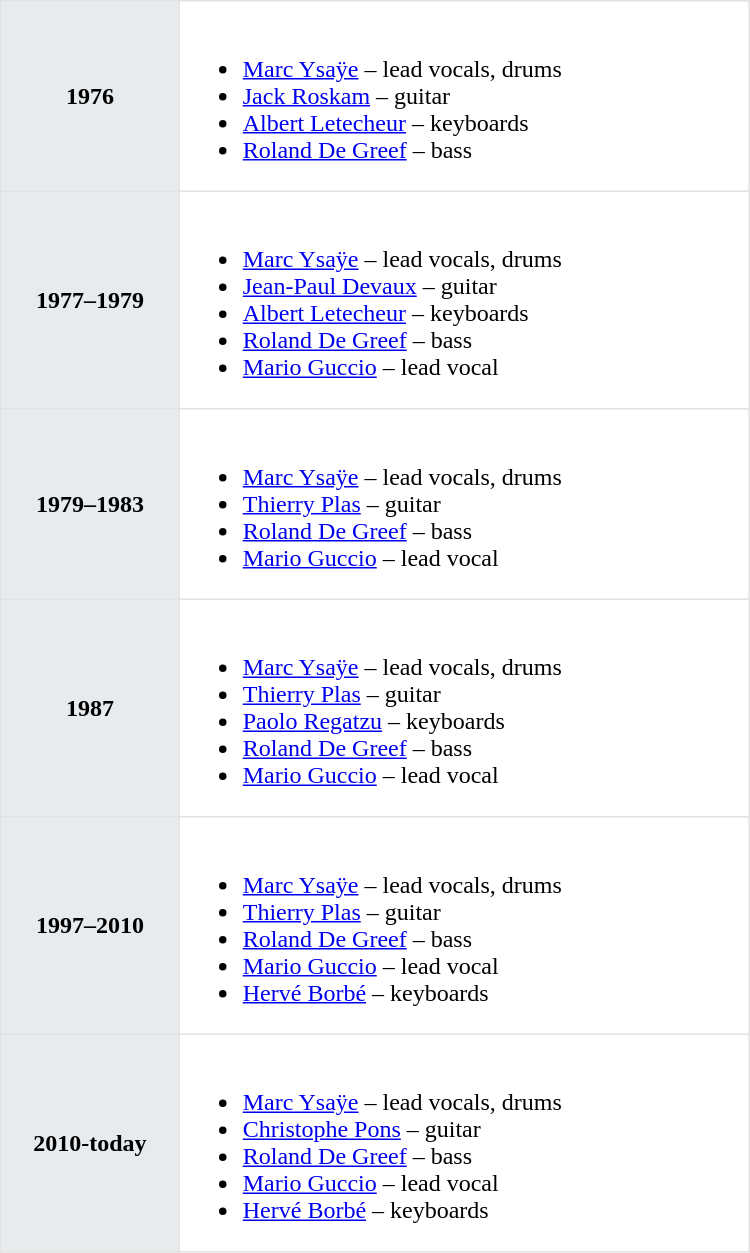<table class="toccolours"  border=1 cellpadding=2 cellspacing=0 style="width: 500px; margin: 0 0 1em 1em; border-collapse: collapse; border: 1px solid #E2E2E2;">
<tr>
<th bgcolor="#E7EBEE">1976</th>
<td><br><ul><li><a href='#'>Marc Ysaÿe</a> – lead vocals, drums</li><li><a href='#'>Jack Roskam</a> – guitar</li><li><a href='#'>Albert Letecheur</a> – keyboards</li><li><a href='#'>Roland De Greef</a> – bass</li></ul></td>
</tr>
<tr>
<th bgcolor="#E7EBEE">1977–1979</th>
<td><br><ul><li><a href='#'>Marc Ysaÿe</a> – lead vocals, drums</li><li><a href='#'>Jean-Paul Devaux</a> – guitar</li><li><a href='#'>Albert Letecheur</a> – keyboards</li><li><a href='#'>Roland De Greef</a> – bass</li><li><a href='#'>Mario Guccio</a> – lead vocal</li></ul></td>
</tr>
<tr>
<th bgcolor="#E7EBEE">1979–1983</th>
<td><br><ul><li><a href='#'>Marc Ysaÿe</a> – lead vocals, drums</li><li><a href='#'>Thierry Plas</a> – guitar</li><li><a href='#'>Roland De Greef</a> – bass</li><li><a href='#'>Mario Guccio</a> – lead vocal</li></ul></td>
</tr>
<tr>
<th bgcolor="#E7EBEE">1987</th>
<td><br><ul><li><a href='#'>Marc Ysaÿe</a> – lead vocals, drums</li><li><a href='#'>Thierry Plas</a> – guitar</li><li><a href='#'>Paolo Regatzu</a> – keyboards</li><li><a href='#'>Roland De Greef</a> – bass</li><li><a href='#'>Mario Guccio</a> – lead vocal</li></ul></td>
</tr>
<tr>
<th bgcolor="#E7EBEE">1997–2010</th>
<td><br><ul><li><a href='#'>Marc Ysaÿe</a> – lead vocals, drums</li><li><a href='#'>Thierry Plas</a> – guitar</li><li><a href='#'>Roland De Greef</a> – bass</li><li><a href='#'>Mario Guccio</a> – lead vocal</li><li><a href='#'>Hervé Borbé</a> – keyboards</li></ul></td>
</tr>
<tr>
<th bgcolor="#E7EBEE">2010-today</th>
<td><br><ul><li><a href='#'>Marc Ysaÿe</a> – lead vocals, drums</li><li><a href='#'>Christophe Pons</a> – guitar</li><li><a href='#'>Roland De Greef</a> – bass</li><li><a href='#'>Mario Guccio</a> – lead vocal</li><li><a href='#'>Hervé Borbé</a> – keyboards</li></ul></td>
</tr>
</table>
